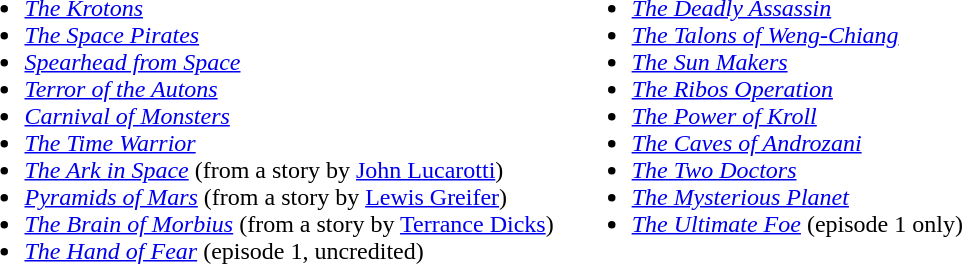<table cellspacing=10 style="background-color:transparent;">
<tr>
<td valign=top><br><ul><li><em><a href='#'>The Krotons</a></em></li><li><em><a href='#'>The Space Pirates</a></em></li><li><em><a href='#'>Spearhead from Space</a></em></li><li><em><a href='#'>Terror of the Autons</a></em></li><li><em><a href='#'>Carnival of Monsters</a></em></li><li><em><a href='#'>The Time Warrior</a></em></li><li><em><a href='#'>The Ark in Space</a></em> (from a story by <a href='#'>John Lucarotti</a>)</li><li><em><a href='#'>Pyramids of Mars</a></em> (from a story by <a href='#'>Lewis Greifer</a>)</li><li><em><a href='#'>The Brain of Morbius</a></em> (from a story by <a href='#'>Terrance Dicks</a>)</li><li><em><a href='#'>The Hand of Fear</a></em> (episode 1, uncredited)</li></ul></td>
<td valign=top><br><ul><li><em><a href='#'>The Deadly Assassin</a></em></li><li><em><a href='#'>The Talons of Weng-Chiang</a></em></li><li><em><a href='#'>The Sun Makers</a></em></li><li><em><a href='#'>The Ribos Operation</a></em></li><li><em><a href='#'>The Power of Kroll</a></em></li><li><em><a href='#'>The Caves of Androzani</a></em></li><li><em><a href='#'>The Two Doctors</a></em></li><li><em><a href='#'>The Mysterious Planet</a></em></li><li><em><a href='#'>The Ultimate Foe</a></em> (episode 1 only)</li></ul></td>
</tr>
</table>
